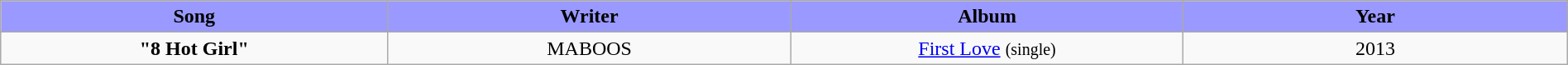<table class="wikitable" style="margin:0.5em auto; clear:both; text-align:center; width:100%">
<tr>
<th width="500" style="background: #99F;">Song</th>
<th width="500" style="background: #99F;">Writer</th>
<th width="500" style="background: #99F;">Album</th>
<th width="500" style="background: #99F;">Year</th>
</tr>
<tr>
<td><strong>"8 Hot Girl"</strong></td>
<td>MABOOS</td>
<td><a href='#'>First Love</a> <small>(single)</small></td>
<td>2013</td>
</tr>
</table>
